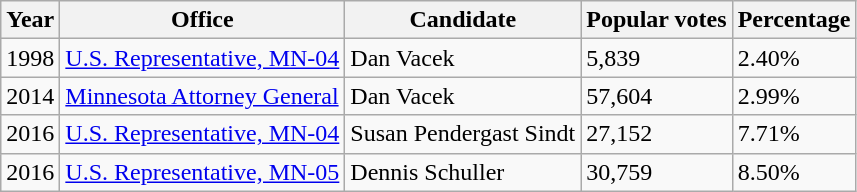<table class="wikitable">
<tr>
<th>Year</th>
<th>Office</th>
<th>Candidate</th>
<th>Popular votes</th>
<th>Percentage</th>
</tr>
<tr>
<td>1998</td>
<td><a href='#'>U.S. Representative, MN-04</a></td>
<td>Dan Vacek</td>
<td>5,839</td>
<td>2.40%</td>
</tr>
<tr>
<td>2014</td>
<td><a href='#'>Minnesota Attorney General</a></td>
<td>Dan Vacek</td>
<td>57,604</td>
<td>2.99%</td>
</tr>
<tr>
<td>2016</td>
<td><a href='#'>U.S. Representative, MN-04</a></td>
<td>Susan Pendergast Sindt</td>
<td>27,152</td>
<td>7.71%</td>
</tr>
<tr>
<td>2016</td>
<td><a href='#'>U.S. Representative, MN-05</a></td>
<td>Dennis Schuller</td>
<td>30,759</td>
<td>8.50%</td>
</tr>
</table>
